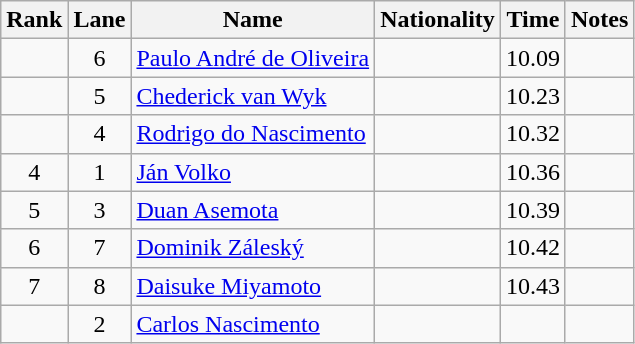<table class="wikitable sortable" style="text-align:center">
<tr>
<th>Rank</th>
<th>Lane</th>
<th>Name</th>
<th>Nationality</th>
<th>Time</th>
<th>Notes</th>
</tr>
<tr>
<td></td>
<td>6</td>
<td align=left><a href='#'>Paulo André de Oliveira</a></td>
<td align=left></td>
<td>10.09</td>
<td></td>
</tr>
<tr>
<td></td>
<td>5</td>
<td align=left><a href='#'>Chederick van Wyk</a></td>
<td align=left></td>
<td>10.23</td>
<td></td>
</tr>
<tr>
<td></td>
<td>4</td>
<td align=left><a href='#'>Rodrigo do Nascimento</a></td>
<td align=left></td>
<td>10.32</td>
<td></td>
</tr>
<tr>
<td>4</td>
<td>1</td>
<td align=left><a href='#'>Ján Volko</a></td>
<td align=left></td>
<td>10.36</td>
<td></td>
</tr>
<tr>
<td>5</td>
<td>3</td>
<td align=left><a href='#'>Duan Asemota</a></td>
<td align=left></td>
<td>10.39</td>
<td></td>
</tr>
<tr>
<td>6</td>
<td>7</td>
<td align=left><a href='#'>Dominik Záleský</a></td>
<td align=left></td>
<td>10.42</td>
<td></td>
</tr>
<tr>
<td>7</td>
<td>8</td>
<td align=left><a href='#'>Daisuke Miyamoto</a></td>
<td align=left></td>
<td>10.43</td>
<td></td>
</tr>
<tr>
<td></td>
<td>2</td>
<td align=left><a href='#'>Carlos Nascimento</a></td>
<td align=left></td>
<td></td>
<td></td>
</tr>
</table>
